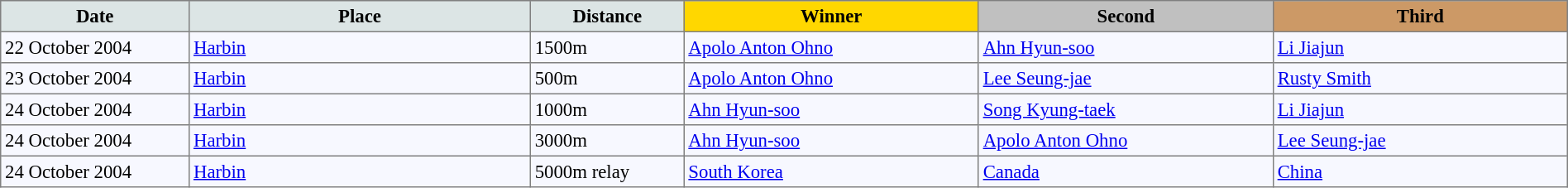<table bgcolor="#f7f8ff" cellpadding="3" cellspacing="0" border="1" style="font-size: 95%; border: gray solid 1px; border-collapse: collapse;">
<tr bgcolor="#CCCCCC">
<td align="center" bgcolor="#DCE5E5" width="150"><strong>Date</strong></td>
<td align="center" bgcolor="#DCE5E5" width="280"><strong>Place</strong></td>
<td align="center" bgcolor="#DCE5E5" width="120"><strong>Distance</strong></td>
<td align="center" bgcolor="gold" width="240"><strong>Winner</strong></td>
<td align="center" bgcolor="silver" width="240"><strong>Second</strong></td>
<td align="center" bgcolor="CC9966" width="240"><strong>Third</strong></td>
</tr>
<tr align="left">
<td>22 October 2004</td>
<td> <a href='#'>Harbin</a></td>
<td>1500m</td>
<td> <a href='#'>Apolo Anton Ohno</a></td>
<td> <a href='#'>Ahn Hyun-soo</a></td>
<td> <a href='#'>Li Jiajun</a></td>
</tr>
<tr align="left">
<td>23 October 2004</td>
<td> <a href='#'>Harbin</a></td>
<td>500m</td>
<td> <a href='#'>Apolo Anton Ohno</a></td>
<td> <a href='#'>Lee Seung-jae</a></td>
<td> <a href='#'>Rusty Smith</a></td>
</tr>
<tr align="left">
<td>24 October 2004</td>
<td> <a href='#'>Harbin</a></td>
<td>1000m</td>
<td> <a href='#'>Ahn Hyun-soo</a></td>
<td> <a href='#'>Song Kyung-taek</a></td>
<td> <a href='#'>Li Jiajun</a></td>
</tr>
<tr align="left">
<td>24 October 2004</td>
<td> <a href='#'>Harbin</a></td>
<td>3000m</td>
<td> <a href='#'>Ahn Hyun-soo</a></td>
<td> <a href='#'>Apolo Anton Ohno</a></td>
<td> <a href='#'>Lee Seung-jae</a></td>
</tr>
<tr align="left">
<td>24 October 2004</td>
<td> <a href='#'>Harbin</a></td>
<td>5000m relay</td>
<td> <a href='#'>South Korea</a></td>
<td> <a href='#'>Canada</a></td>
<td> <a href='#'>China</a></td>
</tr>
</table>
